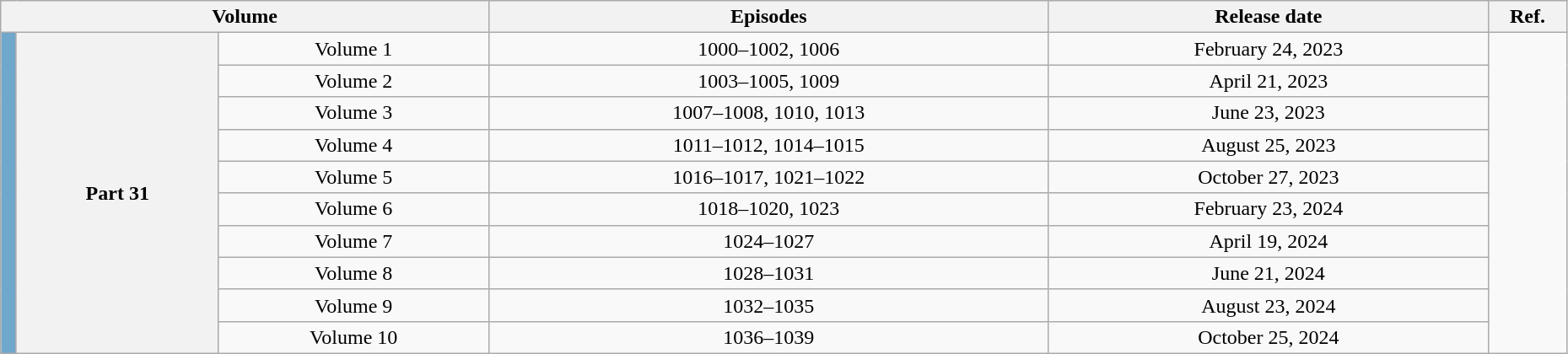<table class="wikitable" style="text-align: center; width: 98%;">
<tr>
<th scope="column" colspan="3">Volume</th>
<th scope="column">Episodes</th>
<th scope="column">Release date</th>
<th scope="column" width="5%">Ref.</th>
</tr>
<tr>
<td rowspan="10" style="background: #6fa7cd;" width="1%"></td>
<th rowspan="10" scope="row">Part 31</th>
<td>Volume 1</td>
<td>1000–1002, 1006</td>
<td>February 24, 2023</td>
<td rowspan="10"></td>
</tr>
<tr>
<td>Volume 2</td>
<td>1003–1005, 1009</td>
<td>April 21, 2023</td>
</tr>
<tr>
<td>Volume 3</td>
<td>1007–1008, 1010, 1013</td>
<td>June 23, 2023</td>
</tr>
<tr>
<td>Volume 4</td>
<td>1011–1012, 1014–1015</td>
<td>August 25, 2023</td>
</tr>
<tr>
<td>Volume 5</td>
<td>1016–1017, 1021–1022</td>
<td>October 27, 2023</td>
</tr>
<tr>
<td>Volume 6</td>
<td>1018–1020, 1023</td>
<td>February 23, 2024</td>
</tr>
<tr>
<td>Volume 7</td>
<td>1024–1027</td>
<td>April 19, 2024</td>
</tr>
<tr>
<td>Volume 8</td>
<td>1028–1031</td>
<td>June 21, 2024</td>
</tr>
<tr>
<td>Volume 9</td>
<td>1032–1035</td>
<td>August 23, 2024</td>
</tr>
<tr>
<td>Volume 10</td>
<td>1036–1039</td>
<td>October 25, 2024</td>
</tr>
</table>
